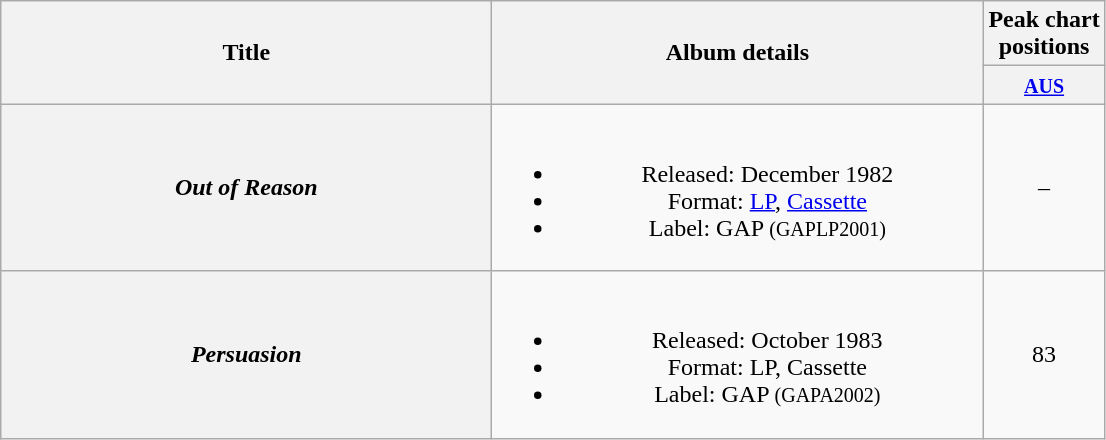<table class="wikitable plainrowheaders" style="text-align:center;" border="1">
<tr>
<th scope="col" rowspan="2" style="width:20em;">Title</th>
<th scope="col" rowspan="2" style="width:20em;">Album details</th>
<th scope="col" colspan="1">Peak chart<br>positions</th>
</tr>
<tr>
<th scope="col" style="text-align:center;"><small><a href='#'>AUS</a><br></small></th>
</tr>
<tr>
<th scope="row"><strong><em>Out of Reason</em></strong></th>
<td><br><ul><li>Released: December 1982</li><li>Format: <a href='#'>LP</a>, <a href='#'>Cassette</a></li><li>Label: GAP <small>(GAPLP2001)</small></li></ul></td>
<td align="center">–</td>
</tr>
<tr>
<th scope="row"><strong><em>Persuasion</em></strong></th>
<td><br><ul><li>Released: October 1983</li><li>Format: LP, Cassette</li><li>Label: GAP <small>(GAPA2002)</small></li></ul></td>
<td>83</td>
</tr>
</table>
